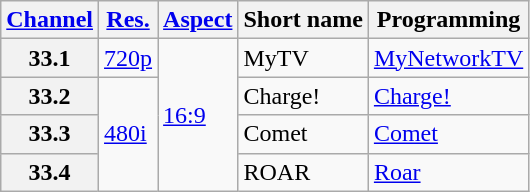<table class="wikitable">
<tr>
<th scope = "col"><a href='#'>Channel</a></th>
<th scope = "col"><a href='#'>Res.</a></th>
<th scope = "col"><a href='#'>Aspect</a></th>
<th scope = "col">Short name</th>
<th scope = "col">Programming</th>
</tr>
<tr>
<th scope = "row">33.1</th>
<td><a href='#'>720p</a></td>
<td rowspan=4><a href='#'>16:9</a></td>
<td>MyTV</td>
<td><a href='#'>MyNetworkTV</a></td>
</tr>
<tr>
<th scope = "row">33.2</th>
<td rowspan=3><a href='#'>480i</a></td>
<td>Charge!</td>
<td><a href='#'>Charge!</a></td>
</tr>
<tr>
<th scope = "row">33.3</th>
<td>Comet</td>
<td><a href='#'>Comet</a></td>
</tr>
<tr>
<th scope = "row">33.4</th>
<td>ROAR</td>
<td><a href='#'>Roar</a></td>
</tr>
</table>
